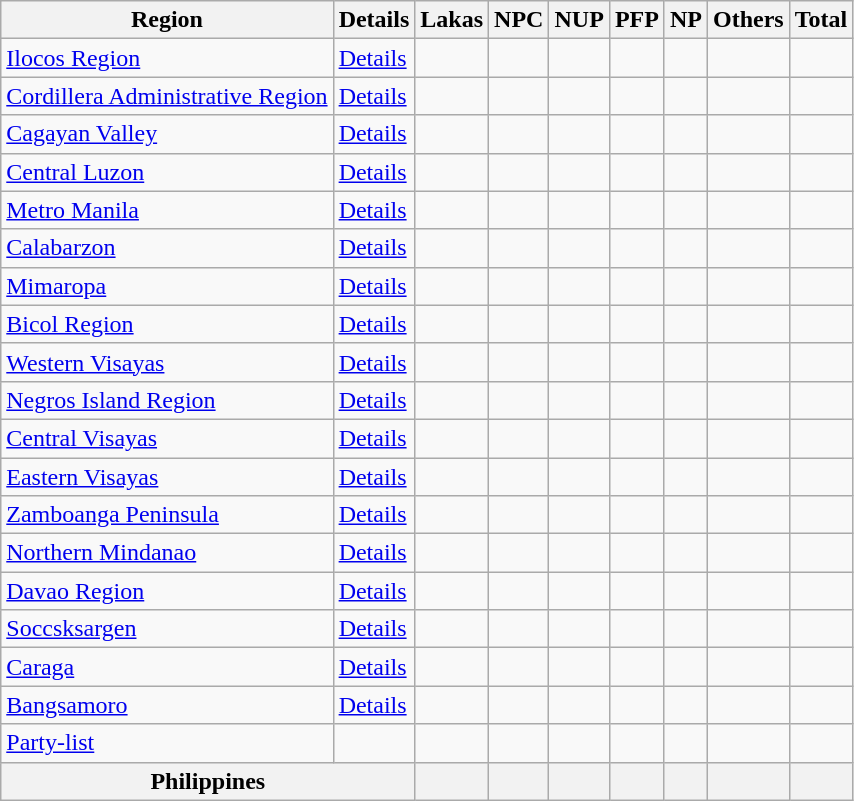<table class="wikitable">
<tr>
<th>Region</th>
<th>Details</th>
<th>Lakas</th>
<th>NPC</th>
<th>NUP</th>
<th>PFP</th>
<th>NP</th>
<th>Others</th>
<th>Total</th>
</tr>
<tr>
<td><a href='#'>Ilocos Region</a></td>
<td><a href='#'>Details</a></td>
<td></td>
<td></td>
<td></td>
<td></td>
<td></td>
<td></td>
<td></td>
</tr>
<tr>
<td><a href='#'>Cordillera Administrative Region</a></td>
<td><a href='#'>Details</a></td>
<td></td>
<td></td>
<td></td>
<td></td>
<td></td>
<td></td>
<td></td>
</tr>
<tr>
<td><a href='#'>Cagayan Valley</a></td>
<td><a href='#'>Details</a></td>
<td></td>
<td></td>
<td></td>
<td></td>
<td></td>
<td></td>
<td></td>
</tr>
<tr>
<td><a href='#'>Central Luzon</a></td>
<td><a href='#'>Details</a></td>
<td></td>
<td></td>
<td></td>
<td></td>
<td></td>
<td></td>
<td></td>
</tr>
<tr>
<td><a href='#'>Metro Manila</a></td>
<td><a href='#'>Details</a></td>
<td></td>
<td></td>
<td></td>
<td></td>
<td></td>
<td></td>
<td></td>
</tr>
<tr>
<td><a href='#'>Calabarzon</a></td>
<td><a href='#'>Details</a></td>
<td></td>
<td></td>
<td></td>
<td></td>
<td></td>
<td></td>
<td></td>
</tr>
<tr>
<td><a href='#'>Mimaropa</a></td>
<td><a href='#'>Details</a></td>
<td></td>
<td></td>
<td></td>
<td></td>
<td></td>
<td></td>
<td></td>
</tr>
<tr>
<td><a href='#'>Bicol Region</a></td>
<td><a href='#'>Details</a></td>
<td></td>
<td></td>
<td></td>
<td></td>
<td></td>
<td></td>
<td></td>
</tr>
<tr>
<td><a href='#'>Western Visayas</a></td>
<td><a href='#'>Details</a></td>
<td></td>
<td></td>
<td></td>
<td></td>
<td></td>
<td></td>
<td></td>
</tr>
<tr>
<td><a href='#'>Negros Island Region</a></td>
<td><a href='#'>Details</a></td>
<td></td>
<td></td>
<td></td>
<td></td>
<td></td>
<td></td>
<td></td>
</tr>
<tr>
<td><a href='#'>Central Visayas</a></td>
<td><a href='#'>Details</a></td>
<td></td>
<td></td>
<td></td>
<td></td>
<td></td>
<td></td>
<td></td>
</tr>
<tr>
<td><a href='#'>Eastern Visayas</a></td>
<td><a href='#'>Details</a></td>
<td></td>
<td></td>
<td></td>
<td></td>
<td></td>
<td></td>
<td></td>
</tr>
<tr>
<td><a href='#'>Zamboanga Peninsula</a></td>
<td><a href='#'>Details</a></td>
<td></td>
<td></td>
<td></td>
<td></td>
<td></td>
<td></td>
<td></td>
</tr>
<tr>
<td><a href='#'>Northern Mindanao</a></td>
<td><a href='#'>Details</a></td>
<td></td>
<td></td>
<td></td>
<td></td>
<td></td>
<td></td>
<td></td>
</tr>
<tr>
<td><a href='#'>Davao Region</a></td>
<td><a href='#'>Details</a></td>
<td></td>
<td></td>
<td></td>
<td></td>
<td></td>
<td></td>
<td></td>
</tr>
<tr>
<td><a href='#'>Soccsksargen</a></td>
<td><a href='#'>Details</a></td>
<td></td>
<td></td>
<td></td>
<td></td>
<td></td>
<td></td>
<td></td>
</tr>
<tr>
<td><a href='#'>Caraga</a></td>
<td><a href='#'>Details</a></td>
<td></td>
<td></td>
<td></td>
<td></td>
<td></td>
<td></td>
<td></td>
</tr>
<tr>
<td><a href='#'>Bangsamoro</a></td>
<td><a href='#'>Details</a></td>
<td></td>
<td></td>
<td></td>
<td></td>
<td></td>
<td></td>
<td></td>
</tr>
<tr>
<td><a href='#'>Party-list</a></td>
<td></td>
<td></td>
<td></td>
<td></td>
<td></td>
<td></td>
<td></td>
<td></td>
</tr>
<tr>
<th colspan="2">Philippines</th>
<th></th>
<th></th>
<th></th>
<th></th>
<th></th>
<th></th>
<th></th>
</tr>
</table>
